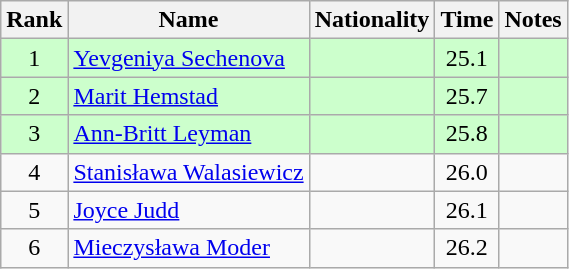<table class="wikitable sortable" style="text-align:center">
<tr>
<th>Rank</th>
<th>Name</th>
<th>Nationality</th>
<th>Time</th>
<th>Notes</th>
</tr>
<tr bgcolor=ccffcc>
<td>1</td>
<td align=left><a href='#'>Yevgeniya Sechenova</a></td>
<td align=left></td>
<td>25.1</td>
<td></td>
</tr>
<tr bgcolor=ccffcc>
<td>2</td>
<td align=left><a href='#'>Marit Hemstad</a></td>
<td align=left></td>
<td>25.7</td>
<td></td>
</tr>
<tr bgcolor=ccffcc>
<td>3</td>
<td align=left><a href='#'>Ann-Britt Leyman</a></td>
<td align=left></td>
<td>25.8</td>
<td></td>
</tr>
<tr>
<td>4</td>
<td align=left><a href='#'>Stanisława Walasiewicz</a></td>
<td align=left></td>
<td>26.0</td>
<td></td>
</tr>
<tr>
<td>5</td>
<td align=left><a href='#'>Joyce Judd</a></td>
<td align=left></td>
<td>26.1</td>
<td></td>
</tr>
<tr>
<td>6</td>
<td align=left><a href='#'>Mieczysława Moder</a></td>
<td align=left></td>
<td>26.2</td>
<td></td>
</tr>
</table>
